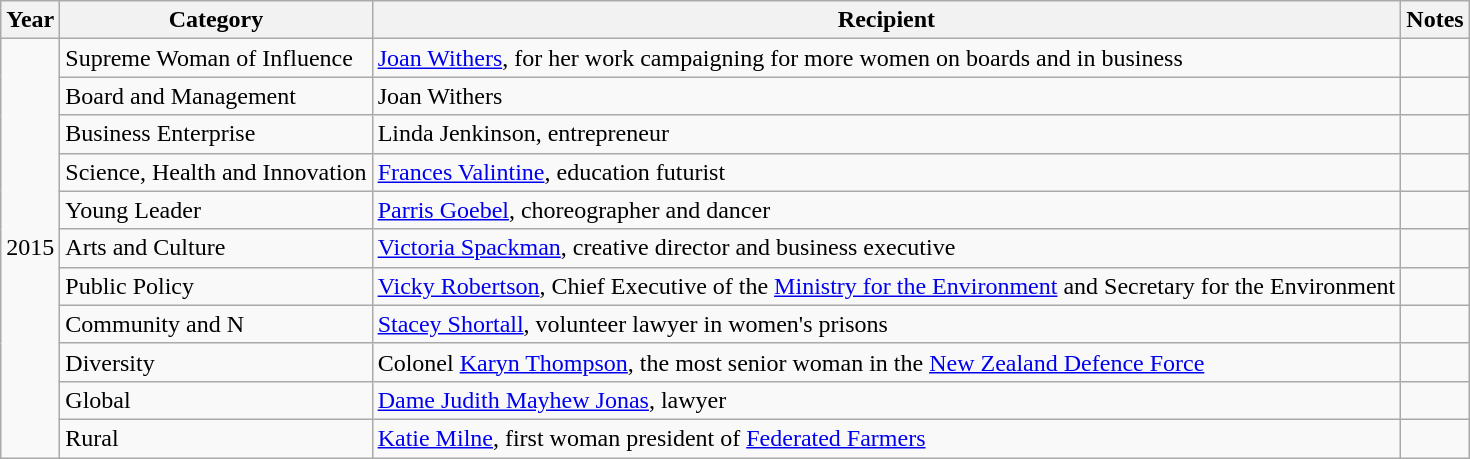<table class="wikitable">
<tr>
<th>Year</th>
<th>Category</th>
<th>Recipient</th>
<th>Notes</th>
</tr>
<tr>
<td rowspan="11">2015</td>
<td>Supreme Woman of Influence</td>
<td><a href='#'>Joan Withers</a>, for her work campaigning for more women on boards and in business</td>
<td></td>
</tr>
<tr>
<td>Board and Management</td>
<td>Joan Withers</td>
<td></td>
</tr>
<tr>
<td>Business Enterprise</td>
<td>Linda Jenkinson, entrepreneur</td>
<td></td>
</tr>
<tr>
<td>Science, Health and Innovation</td>
<td><a href='#'>Frances Valintine</a>, education futurist</td>
<td></td>
</tr>
<tr>
<td>Young Leader</td>
<td><a href='#'>Parris Goebel</a>, choreographer and dancer</td>
<td></td>
</tr>
<tr>
<td>Arts and Culture</td>
<td><a href='#'>Victoria Spackman</a>, creative director and business executive</td>
<td></td>
</tr>
<tr>
<td>Public Policy</td>
<td><a href='#'>Vicky Robertson</a>, Chief Executive of the <a href='#'>Ministry for the Environment</a> and Secretary for the Environment</td>
<td></td>
</tr>
<tr>
<td>Community and N</td>
<td><a href='#'>Stacey Shortall</a>, volunteer  lawyer in women's prisons</td>
<td></td>
</tr>
<tr>
<td>Diversity</td>
<td>Colonel <a href='#'>Karyn Thompson</a>, the most senior woman in the <a href='#'>New Zealand Defence Force</a></td>
<td></td>
</tr>
<tr>
<td>Global</td>
<td><a href='#'>Dame Judith Mayhew Jonas</a>, lawyer</td>
<td></td>
</tr>
<tr>
<td>Rural</td>
<td><a href='#'>Katie Milne</a>, first woman president of <a href='#'>Federated Farmers</a></td>
<td></td>
</tr>
</table>
